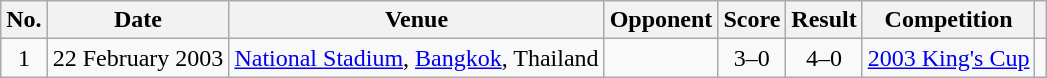<table class="wikitable sortable">
<tr>
<th scope="col">No.</th>
<th scope="col">Date</th>
<th scope="col">Venue</th>
<th scope="col">Opponent</th>
<th scope="col">Score</th>
<th scope="col">Result</th>
<th scope="col">Competition</th>
<th scope="col" class="unsortable"></th>
</tr>
<tr>
<td align="center">1</td>
<td>22 February 2003</td>
<td><a href='#'>National Stadium</a>, <a href='#'>Bangkok</a>, Thailand</td>
<td></td>
<td align="center">3–0</td>
<td align="center">4–0</td>
<td><a href='#'>2003 King's Cup</a></td>
<td></td>
</tr>
</table>
